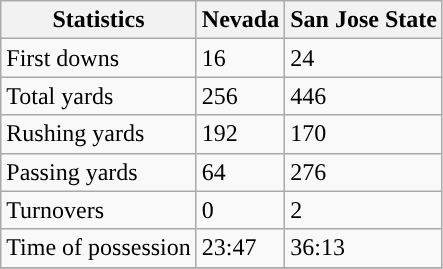<table class="wikitable">
<tr>
<th>Statistics</th>
<th>Nevada</th>
<th>San Jose State</th>
</tr>
<tr>
<td>First downs</td>
<td>16</td>
<td>24</td>
</tr>
<tr>
<td>Total yards</td>
<td>256</td>
<td>446</td>
</tr>
<tr>
<td>Rushing yards</td>
<td>192</td>
<td>170</td>
</tr>
<tr>
<td>Passing yards</td>
<td>64</td>
<td>276</td>
</tr>
<tr>
<td>Turnovers</td>
<td>0</td>
<td>2</td>
</tr>
<tr>
<td>Time of possession</td>
<td>23:47</td>
<td>36:13</td>
</tr>
<tr>
</tr>
</table>
